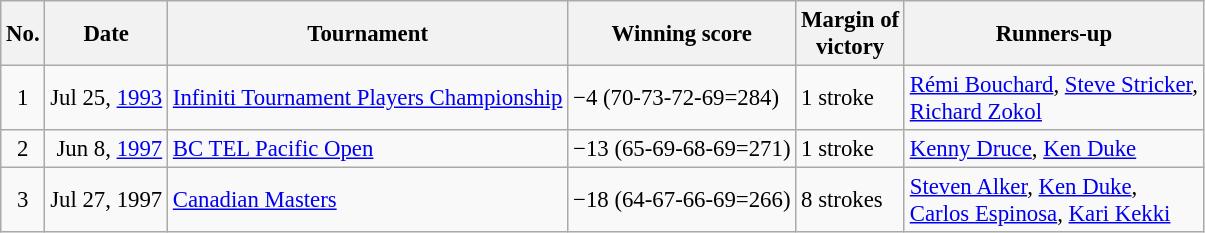<table class="wikitable" style="font-size:95%;">
<tr>
<th>No.</th>
<th>Date</th>
<th>Tournament</th>
<th>Winning score</th>
<th>Margin of<br>victory</th>
<th>Runners-up</th>
</tr>
<tr>
<td align=center>1</td>
<td align=right>Jul 25, <a href='#'>1993</a></td>
<td><a href='#'>Infiniti Tournament Players Championship</a></td>
<td>−4 (70-73-72-69=284)</td>
<td>1 stroke</td>
<td> <a href='#'>Rémi Bouchard</a>,  <a href='#'>Steve Stricker</a>,<br> <a href='#'>Richard Zokol</a></td>
</tr>
<tr>
<td align=center>2</td>
<td align=right>Jun 8, <a href='#'>1997</a></td>
<td><a href='#'>BC TEL Pacific Open</a></td>
<td>−13 (65-69-68-69=271)</td>
<td>1 stroke</td>
<td> <a href='#'>Kenny Druce</a>,  <a href='#'>Ken Duke</a></td>
</tr>
<tr>
<td align=center>3</td>
<td align=right>Jul 27, 1997</td>
<td><a href='#'>Canadian Masters</a></td>
<td>−18 (64-67-66-69=266)</td>
<td>8 strokes</td>
<td> <a href='#'>Steven Alker</a>,  <a href='#'>Ken Duke</a>,<br> <a href='#'>Carlos Espinosa</a>,  <a href='#'>Kari Kekki</a></td>
</tr>
</table>
